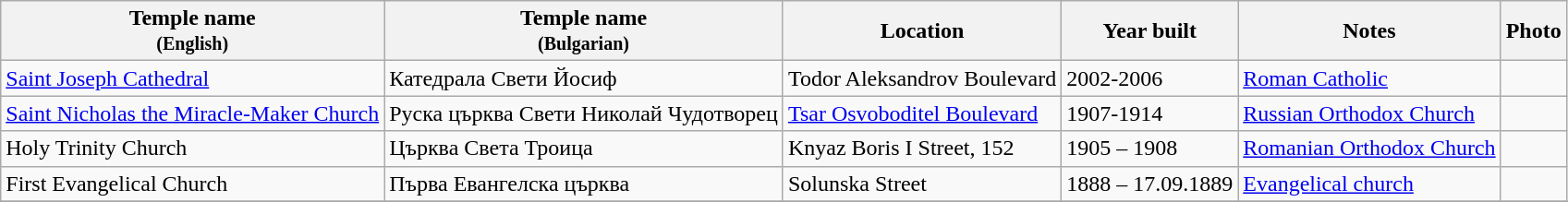<table class="wikitable">
<tr>
<th>Temple name<br><small>(English)</small></th>
<th>Temple name<br><small>(Bulgarian)</small></th>
<th>Location</th>
<th>Year built</th>
<th>Notes</th>
<th>Photo</th>
</tr>
<tr>
<td><a href='#'>Saint Joseph Cathedral</a></td>
<td>Катедрала Свети Йосиф</td>
<td>Todor Aleksandrov Boulevard<br></td>
<td>2002-2006</td>
<td><a href='#'>Roman Catholic</a></td>
<td></td>
</tr>
<tr>
<td><a href='#'>Saint Nicholas the Miracle-Maker Church</a></td>
<td>Руска църква Свети Николай Чудотворец</td>
<td><a href='#'>Tsar Osvoboditel Boulevard</a><br></td>
<td>1907-1914</td>
<td><a href='#'>Russian Orthodox Church</a></td>
<td></td>
</tr>
<tr>
<td>Holy Trinity Church</td>
<td>Църква Света Троица</td>
<td>Knyaz Boris I Street, 152<br></td>
<td>1905 – 1908  </td>
<td><a href='#'>Romanian Orthodox Church</a></td>
<td></td>
</tr>
<tr>
<td>First Evangelical Church</td>
<td>Първа Евангелска църква</td>
<td>Solunska Street<br></td>
<td>1888  – 17.09.1889 </td>
<td><a href='#'>Evangelical church</a></td>
<td></td>
</tr>
<tr>
</tr>
</table>
